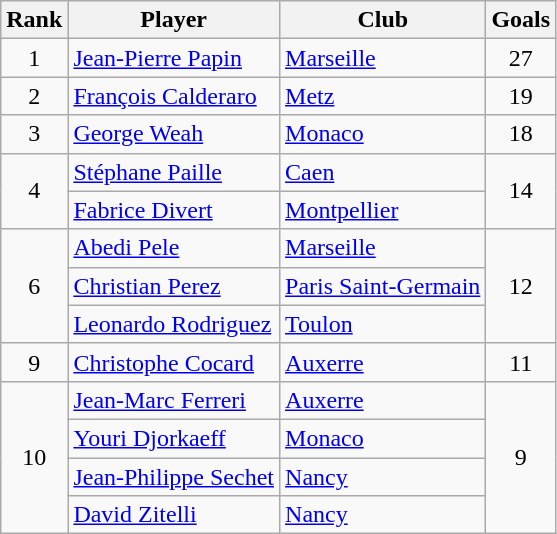<table class="wikitable" style="text-align:center">
<tr>
<th>Rank</th>
<th>Player</th>
<th>Club</th>
<th>Goals</th>
</tr>
<tr>
<td>1</td>
<td align="left"> <a href='#'>Jean-Pierre Papin</a></td>
<td align="left"><a href='#'>Marseille</a></td>
<td>27</td>
</tr>
<tr>
<td>2</td>
<td align="left"> <a href='#'>François Calderaro</a></td>
<td align="left"><a href='#'>Metz</a></td>
<td>19</td>
</tr>
<tr>
<td>3</td>
<td align="left"> <a href='#'>George Weah</a></td>
<td align="left"><a href='#'>Monaco</a></td>
<td>18</td>
</tr>
<tr>
<td rowspan="2">4</td>
<td align="left"> <a href='#'>Stéphane Paille</a></td>
<td align="left"><a href='#'>Caen</a></td>
<td rowspan="2">14</td>
</tr>
<tr>
<td align="left"> <a href='#'>Fabrice Divert</a></td>
<td align="left"><a href='#'>Montpellier</a></td>
</tr>
<tr>
<td rowspan="3">6</td>
<td align="left"> <a href='#'>Abedi Pele</a></td>
<td align="left"><a href='#'>Marseille</a></td>
<td rowspan="3">12</td>
</tr>
<tr>
<td align="left"> <a href='#'>Christian Perez</a></td>
<td align="left"><a href='#'>Paris Saint-Germain</a></td>
</tr>
<tr>
<td align="left"> <a href='#'>Leonardo Rodriguez</a></td>
<td align="left"><a href='#'>Toulon</a></td>
</tr>
<tr>
<td>9</td>
<td align="left"> <a href='#'>Christophe Cocard</a></td>
<td align="left"><a href='#'>Auxerre</a></td>
<td>11</td>
</tr>
<tr>
<td rowspan="4">10</td>
<td align="left"> <a href='#'>Jean-Marc Ferreri</a></td>
<td align="left"><a href='#'>Auxerre</a></td>
<td rowspan="4">9</td>
</tr>
<tr>
<td align="left"> <a href='#'>Youri Djorkaeff</a></td>
<td align="left"><a href='#'>Monaco</a></td>
</tr>
<tr>
<td align="left"> <a href='#'>Jean-Philippe Sechet</a></td>
<td align="left"><a href='#'>Nancy</a></td>
</tr>
<tr>
<td align="left"> <a href='#'>David Zitelli</a></td>
<td align="left"><a href='#'>Nancy</a></td>
</tr>
</table>
